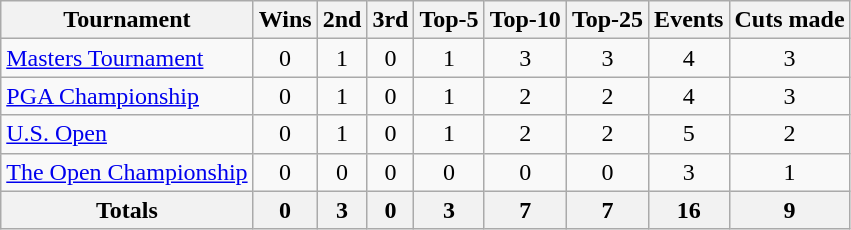<table class=wikitable style=text-align:center>
<tr>
<th>Tournament</th>
<th>Wins</th>
<th>2nd</th>
<th>3rd</th>
<th>Top-5</th>
<th>Top-10</th>
<th>Top-25</th>
<th>Events</th>
<th>Cuts made</th>
</tr>
<tr>
<td align=left><a href='#'>Masters Tournament</a></td>
<td>0</td>
<td>1</td>
<td>0</td>
<td>1</td>
<td>3</td>
<td>3</td>
<td>4</td>
<td>3</td>
</tr>
<tr>
<td align=left><a href='#'>PGA Championship</a></td>
<td>0</td>
<td>1</td>
<td>0</td>
<td>1</td>
<td>2</td>
<td>2</td>
<td>4</td>
<td>3</td>
</tr>
<tr>
<td align=left><a href='#'>U.S. Open</a></td>
<td>0</td>
<td>1</td>
<td>0</td>
<td>1</td>
<td>2</td>
<td>2</td>
<td>5</td>
<td>2</td>
</tr>
<tr>
<td align=left><a href='#'>The Open Championship</a></td>
<td>0</td>
<td>0</td>
<td>0</td>
<td>0</td>
<td>0</td>
<td>0</td>
<td>3</td>
<td>1</td>
</tr>
<tr>
<th>Totals</th>
<th>0</th>
<th>3</th>
<th>0</th>
<th>3</th>
<th>7</th>
<th>7</th>
<th>16</th>
<th>9</th>
</tr>
</table>
